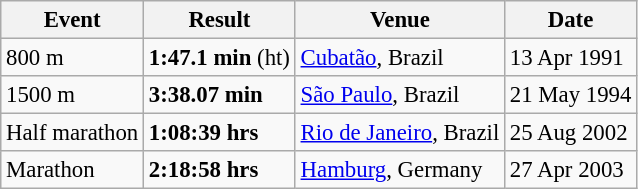<table class="wikitable" style="border-collapse: collapse; font-size: 95%;">
<tr>
<th>Event</th>
<th>Result</th>
<th>Venue</th>
<th>Date</th>
</tr>
<tr>
<td>800 m</td>
<td><strong>1:47.1 min</strong> (ht)</td>
<td><a href='#'>Cubatão</a>, Brazil</td>
<td>13 Apr 1991</td>
</tr>
<tr>
<td>1500 m</td>
<td><strong>3:38.07 min</strong></td>
<td><a href='#'>São Paulo</a>, Brazil</td>
<td>21 May 1994</td>
</tr>
<tr>
<td>Half marathon</td>
<td><strong>1:08:39 hrs</strong></td>
<td><a href='#'>Rio de Janeiro</a>, Brazil</td>
<td>25 Aug 2002</td>
</tr>
<tr>
<td>Marathon</td>
<td><strong>2:18:58 hrs</strong></td>
<td><a href='#'>Hamburg</a>, Germany</td>
<td>27 Apr 2003</td>
</tr>
</table>
